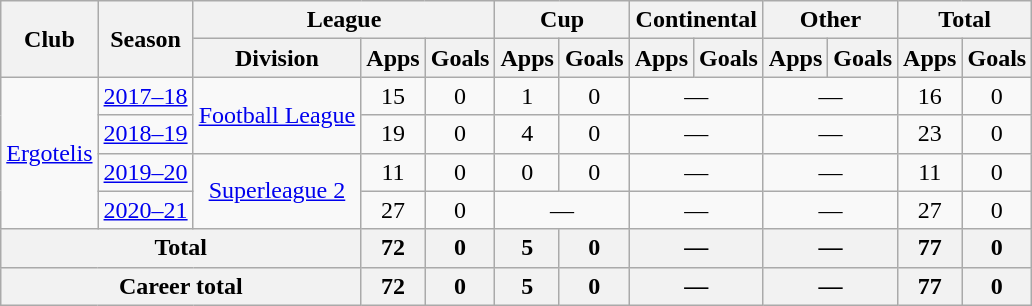<table class="wikitable" style="text-align: center;">
<tr>
<th rowspan="2">Club</th>
<th rowspan="2">Season</th>
<th colspan="3">League</th>
<th colspan="2">Cup</th>
<th colspan="2">Continental</th>
<th colspan="2">Other</th>
<th colspan="2">Total</th>
</tr>
<tr>
<th>Division</th>
<th>Apps</th>
<th>Goals</th>
<th>Apps</th>
<th>Goals</th>
<th>Apps</th>
<th>Goals</th>
<th>Apps</th>
<th>Goals</th>
<th>Apps</th>
<th>Goals</th>
</tr>
<tr>
<td rowspan="4"><a href='#'>Ergotelis</a></td>
<td><a href='#'>2017–18</a></td>
<td rowspan="2"><a href='#'>Football League</a></td>
<td>15</td>
<td>0</td>
<td>1</td>
<td>0</td>
<td colspan=2>—</td>
<td colspan=2>—</td>
<td>16</td>
<td>0</td>
</tr>
<tr>
<td><a href='#'>2018–19</a></td>
<td>19</td>
<td>0</td>
<td>4</td>
<td>0</td>
<td colspan=2>—</td>
<td colspan=2>—</td>
<td>23</td>
<td>0</td>
</tr>
<tr>
<td><a href='#'>2019–20</a></td>
<td rowspan="2"><a href='#'>Superleague 2</a></td>
<td>11</td>
<td>0</td>
<td>0</td>
<td>0</td>
<td colspan=2>—</td>
<td colspan=2>—</td>
<td>11</td>
<td>0</td>
</tr>
<tr>
<td><a href='#'>2020–21</a></td>
<td>27</td>
<td>0</td>
<td colspan=2>—</td>
<td colspan=2>—</td>
<td colspan=2>—</td>
<td>27</td>
<td>0</td>
</tr>
<tr>
<th colspan="3">Total</th>
<th>72</th>
<th>0</th>
<th>5</th>
<th>0</th>
<th colspan=2>—</th>
<th colspan=2>—</th>
<th>77</th>
<th>0</th>
</tr>
<tr>
<th colspan="3">Career total</th>
<th>72</th>
<th>0</th>
<th>5</th>
<th>0</th>
<th colspan=2>—</th>
<th colspan=2>—</th>
<th>77</th>
<th>0</th>
</tr>
</table>
